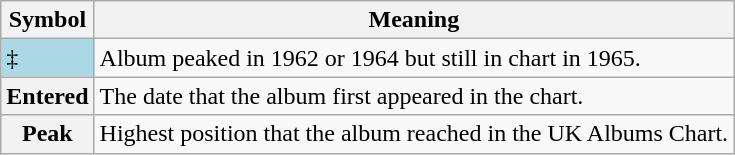<table Class="wikitable">
<tr>
<th>Symbol</th>
<th>Meaning</th>
</tr>
<tr>
<td bgcolor=lightblue>‡</td>
<td>Album peaked in 1962 or 1964 but still in chart in 1965.</td>
</tr>
<tr>
<th>Entered</th>
<td>The date that the album first appeared in the chart.</td>
</tr>
<tr>
<th>Peak</th>
<td>Highest position that the album reached in the UK Albums Chart.</td>
</tr>
</table>
